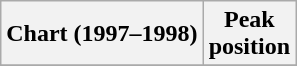<table class="wikitable plainrowheaders" style="text-align:center;">
<tr>
<th scope="col">Chart (1997–1998)</th>
<th scope="col">Peak<br>position</th>
</tr>
<tr>
</tr>
</table>
